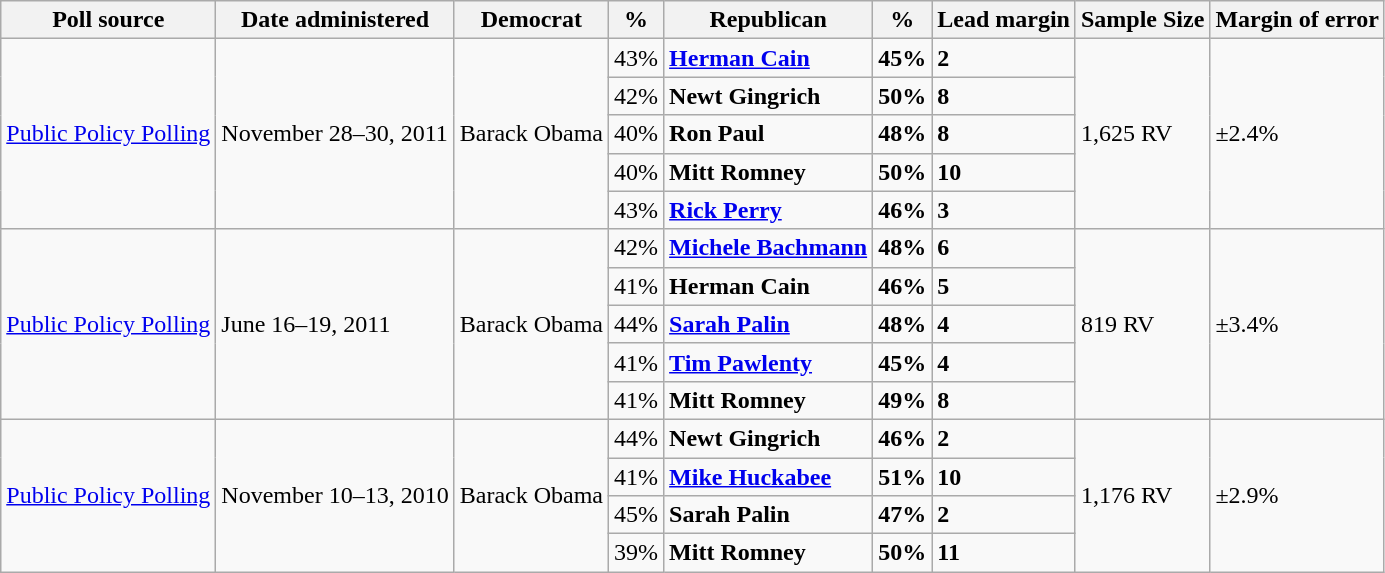<table class="wikitable">
<tr valign=bottom>
<th>Poll source</th>
<th>Date administered</th>
<th>Democrat</th>
<th>%</th>
<th>Republican</th>
<th>%</th>
<th>Lead margin</th>
<th>Sample Size</th>
<th>Margin of error</th>
</tr>
<tr>
<td rowspan=5><a href='#'>Public Policy Polling</a></td>
<td rowspan=5>November 28–30, 2011</td>
<td rowspan=5>Barack Obama</td>
<td>43%</td>
<td><strong><a href='#'>Herman Cain</a></strong></td>
<td><strong>45%</strong></td>
<td><strong>2</strong></td>
<td rowspan=5>1,625 RV</td>
<td rowspan=5>±2.4%</td>
</tr>
<tr>
<td>42%</td>
<td><strong>Newt Gingrich</strong></td>
<td><strong>50%</strong></td>
<td><strong>8</strong></td>
</tr>
<tr>
<td>40%</td>
<td><strong>Ron Paul</strong></td>
<td><strong>48%</strong></td>
<td><strong>8</strong></td>
</tr>
<tr>
<td>40%</td>
<td><strong>Mitt Romney</strong></td>
<td><strong>50%</strong></td>
<td><strong>10</strong></td>
</tr>
<tr>
<td>43%</td>
<td><strong><a href='#'>Rick Perry</a></strong></td>
<td><strong>46%</strong></td>
<td><strong>3</strong></td>
</tr>
<tr>
<td rowspan=5><a href='#'>Public Policy Polling</a></td>
<td rowspan=5>June 16–19, 2011</td>
<td rowspan=5>Barack Obama</td>
<td>42%</td>
<td><strong><a href='#'>Michele Bachmann</a></strong></td>
<td><strong>48%</strong></td>
<td><strong>6</strong></td>
<td rowspan=5>819 RV</td>
<td rowspan=5>±3.4%</td>
</tr>
<tr>
<td>41%</td>
<td><strong>Herman Cain</strong></td>
<td><strong>46%</strong></td>
<td><strong>5</strong></td>
</tr>
<tr>
<td>44%</td>
<td><strong><a href='#'>Sarah Palin</a></strong></td>
<td><strong>48%</strong></td>
<td><strong>4</strong></td>
</tr>
<tr>
<td>41%</td>
<td><strong><a href='#'>Tim Pawlenty</a></strong></td>
<td><strong>45%</strong></td>
<td><strong>4</strong></td>
</tr>
<tr>
<td>41%</td>
<td><strong>Mitt Romney</strong></td>
<td><strong>49%</strong></td>
<td><strong>8</strong></td>
</tr>
<tr>
<td rowspan=4><a href='#'>Public Policy Polling</a></td>
<td rowspan=4>November 10–13, 2010</td>
<td rowspan=4>Barack Obama</td>
<td>44%</td>
<td><strong>Newt Gingrich</strong></td>
<td><strong>46%</strong></td>
<td><strong>2</strong></td>
<td rowspan=4>1,176 RV</td>
<td rowspan=4>±2.9%</td>
</tr>
<tr>
<td>41%</td>
<td><strong><a href='#'>Mike Huckabee</a></strong></td>
<td><strong>51%</strong></td>
<td><strong>10</strong></td>
</tr>
<tr>
<td>45%</td>
<td><strong>Sarah Palin</strong></td>
<td><strong>47%</strong></td>
<td><strong>2</strong></td>
</tr>
<tr>
<td>39%</td>
<td><strong>Mitt Romney</strong></td>
<td><strong>50%</strong></td>
<td><strong>11</strong></td>
</tr>
</table>
